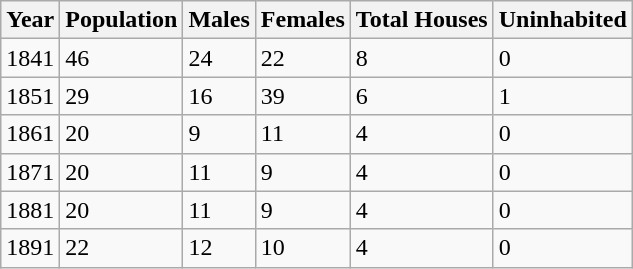<table class="wikitable">
<tr>
<th>Year</th>
<th>Population</th>
<th>Males</th>
<th>Females</th>
<th>Total Houses</th>
<th>Uninhabited</th>
</tr>
<tr>
<td>1841</td>
<td>46</td>
<td>24</td>
<td>22</td>
<td>8</td>
<td>0</td>
</tr>
<tr>
<td>1851</td>
<td>29</td>
<td>16</td>
<td>39</td>
<td>6</td>
<td>1</td>
</tr>
<tr>
<td>1861</td>
<td>20</td>
<td>9</td>
<td>11</td>
<td>4</td>
<td>0</td>
</tr>
<tr>
<td>1871</td>
<td>20</td>
<td>11</td>
<td>9</td>
<td>4</td>
<td>0</td>
</tr>
<tr>
<td>1881</td>
<td>20</td>
<td>11</td>
<td>9</td>
<td>4</td>
<td>0</td>
</tr>
<tr>
<td>1891</td>
<td>22</td>
<td>12</td>
<td>10</td>
<td>4</td>
<td>0</td>
</tr>
</table>
